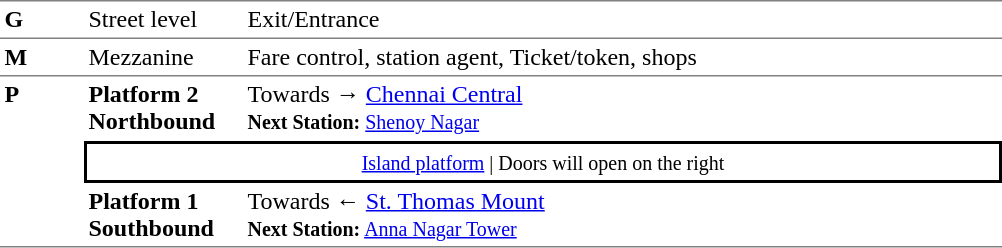<table table border=0 cellspacing=0 cellpadding=3>
<tr>
<td style="border-top:solid 1px gray;border-bottom:solid 1px gray;" width=50 valign=top><strong>G</strong></td>
<td style="border-top:solid 1px gray;border-bottom:solid 1px gray;" width=100 valign=top>Street level</td>
<td style="border-top:solid 1px gray;border-bottom:solid 1px gray;" width=390 valign=top>Exit/Entrance</td>
</tr>
<tr>
<td style="border-bottom:solid 1px gray;"><strong>M</strong></td>
<td style="border-bottom:solid 1px gray;">Mezzanine</td>
<td style="border-bottom:solid 1px gray;">Fare control, station agent, Ticket/token, shops</td>
</tr>
<tr>
<td style="border-bottom:solid 1px gray;" width=50 rowspan=3 valign=top><strong>P</strong></td>
<td style="border-bottom:solid 1px white;" width=100><span><strong>Platform 2</strong><br><strong>Northbound</strong></span></td>
<td style="border-bottom:solid 1px white;" width=500>Towards → <a href='#'>Chennai Central</a><br><small><strong>Next Station:</strong> <a href='#'>Shenoy Nagar</a></small></td>
</tr>
<tr>
<td style="border-top:solid 2px black;border-right:solid 2px black;border-left:solid 2px black;border-bottom:solid 2px black;text-align:center;" colspan=2><small><a href='#'>Island platform</a> | Doors will open on the right </small></td>
</tr>
<tr>
<td style="border-bottom:solid 1px gray;" width=100><span><strong>Platform 1</strong><br><strong>Southbound</strong></span></td>
<td style="border-bottom:solid 1px gray;" width="500">Towards ← <a href='#'>St. Thomas Mount</a><br><small><strong>Next Station:</strong> <a href='#'>Anna Nagar Tower</a></small></td>
</tr>
</table>
